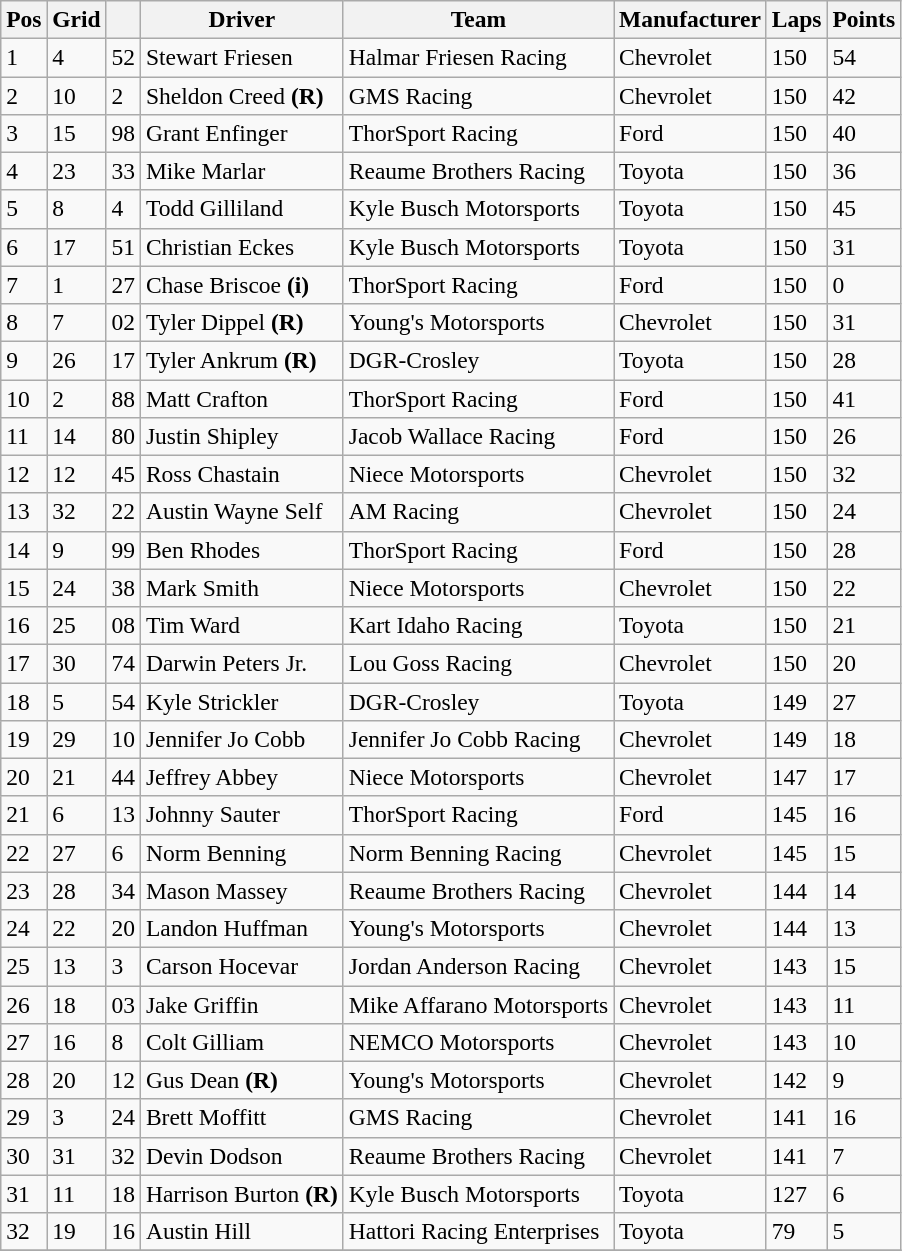<table class="wikitable" style="font-size:98%">
<tr>
<th>Pos</th>
<th>Grid</th>
<th></th>
<th>Driver</th>
<th>Team</th>
<th>Manufacturer</th>
<th>Laps</th>
<th>Points</th>
</tr>
<tr>
<td>1</td>
<td>4</td>
<td>52</td>
<td>Stewart Friesen</td>
<td>Halmar Friesen Racing</td>
<td>Chevrolet</td>
<td>150</td>
<td>54</td>
</tr>
<tr>
<td>2</td>
<td>10</td>
<td>2</td>
<td>Sheldon Creed <strong>(R)</strong></td>
<td>GMS Racing</td>
<td>Chevrolet</td>
<td>150</td>
<td>42</td>
</tr>
<tr>
<td>3</td>
<td>15</td>
<td>98</td>
<td>Grant Enfinger</td>
<td>ThorSport Racing</td>
<td>Ford</td>
<td>150</td>
<td>40</td>
</tr>
<tr>
<td>4</td>
<td>23</td>
<td>33</td>
<td>Mike Marlar</td>
<td>Reaume Brothers Racing</td>
<td>Toyota</td>
<td>150</td>
<td>36</td>
</tr>
<tr>
<td>5</td>
<td>8</td>
<td>4</td>
<td>Todd Gilliland</td>
<td>Kyle Busch Motorsports</td>
<td>Toyota</td>
<td>150</td>
<td>45</td>
</tr>
<tr>
<td>6</td>
<td>17</td>
<td>51</td>
<td>Christian Eckes</td>
<td>Kyle Busch Motorsports</td>
<td>Toyota</td>
<td>150</td>
<td>31</td>
</tr>
<tr>
<td>7</td>
<td>1</td>
<td>27</td>
<td>Chase Briscoe <strong>(i)</strong></td>
<td>ThorSport Racing</td>
<td>Ford</td>
<td>150</td>
<td>0</td>
</tr>
<tr>
<td>8</td>
<td>7</td>
<td>02</td>
<td>Tyler Dippel <strong>(R)</strong></td>
<td>Young's Motorsports</td>
<td>Chevrolet</td>
<td>150</td>
<td>31</td>
</tr>
<tr>
<td>9</td>
<td>26</td>
<td>17</td>
<td>Tyler Ankrum <strong>(R)</strong></td>
<td>DGR-Crosley</td>
<td>Toyota</td>
<td>150</td>
<td>28</td>
</tr>
<tr>
<td>10</td>
<td>2</td>
<td>88</td>
<td>Matt Crafton</td>
<td>ThorSport Racing</td>
<td>Ford</td>
<td>150</td>
<td>41</td>
</tr>
<tr>
<td>11</td>
<td>14</td>
<td>80</td>
<td>Justin Shipley</td>
<td>Jacob Wallace Racing</td>
<td>Ford</td>
<td>150</td>
<td>26</td>
</tr>
<tr>
<td>12</td>
<td>12</td>
<td>45</td>
<td>Ross Chastain</td>
<td>Niece Motorsports</td>
<td>Chevrolet</td>
<td>150</td>
<td>32</td>
</tr>
<tr>
<td>13</td>
<td>32</td>
<td>22</td>
<td>Austin Wayne Self</td>
<td>AM Racing</td>
<td>Chevrolet</td>
<td>150</td>
<td>24</td>
</tr>
<tr>
<td>14</td>
<td>9</td>
<td>99</td>
<td>Ben Rhodes</td>
<td>ThorSport Racing</td>
<td>Ford</td>
<td>150</td>
<td>28</td>
</tr>
<tr>
<td>15</td>
<td>24</td>
<td>38</td>
<td>Mark Smith</td>
<td>Niece Motorsports</td>
<td>Chevrolet</td>
<td>150</td>
<td>22</td>
</tr>
<tr>
<td>16</td>
<td>25</td>
<td>08</td>
<td>Tim Ward</td>
<td>Kart Idaho Racing</td>
<td>Toyota</td>
<td>150</td>
<td>21</td>
</tr>
<tr>
<td>17</td>
<td>30</td>
<td>74</td>
<td>Darwin Peters Jr.</td>
<td>Lou Goss Racing</td>
<td>Chevrolet</td>
<td>150</td>
<td>20</td>
</tr>
<tr>
<td>18</td>
<td>5</td>
<td>54</td>
<td>Kyle Strickler</td>
<td>DGR-Crosley</td>
<td>Toyota</td>
<td>149</td>
<td>27</td>
</tr>
<tr>
<td>19</td>
<td>29</td>
<td>10</td>
<td>Jennifer Jo Cobb</td>
<td>Jennifer Jo Cobb Racing</td>
<td>Chevrolet</td>
<td>149</td>
<td>18</td>
</tr>
<tr>
<td>20</td>
<td>21</td>
<td>44</td>
<td>Jeffrey Abbey</td>
<td>Niece Motorsports</td>
<td>Chevrolet</td>
<td>147</td>
<td>17</td>
</tr>
<tr>
<td>21</td>
<td>6</td>
<td>13</td>
<td>Johnny Sauter</td>
<td>ThorSport Racing</td>
<td>Ford</td>
<td>145</td>
<td>16</td>
</tr>
<tr>
<td>22</td>
<td>27</td>
<td>6</td>
<td>Norm Benning</td>
<td>Norm Benning Racing</td>
<td>Chevrolet</td>
<td>145</td>
<td>15</td>
</tr>
<tr>
<td>23</td>
<td>28</td>
<td>34</td>
<td>Mason Massey</td>
<td>Reaume Brothers Racing</td>
<td>Chevrolet</td>
<td>144</td>
<td>14</td>
</tr>
<tr>
<td>24</td>
<td>22</td>
<td>20</td>
<td>Landon Huffman</td>
<td>Young's Motorsports</td>
<td>Chevrolet</td>
<td>144</td>
<td>13</td>
</tr>
<tr>
<td>25</td>
<td>13</td>
<td>3</td>
<td>Carson Hocevar</td>
<td>Jordan Anderson Racing</td>
<td>Chevrolet</td>
<td>143</td>
<td>15</td>
</tr>
<tr>
<td>26</td>
<td>18</td>
<td>03</td>
<td>Jake Griffin</td>
<td>Mike Affarano Motorsports</td>
<td>Chevrolet</td>
<td>143</td>
<td>11</td>
</tr>
<tr>
<td>27</td>
<td>16</td>
<td>8</td>
<td>Colt Gilliam</td>
<td>NEMCO Motorsports</td>
<td>Chevrolet</td>
<td>143</td>
<td>10</td>
</tr>
<tr>
<td>28</td>
<td>20</td>
<td>12</td>
<td>Gus Dean <strong>(R)</strong></td>
<td>Young's Motorsports</td>
<td>Chevrolet</td>
<td>142</td>
<td>9</td>
</tr>
<tr>
<td>29</td>
<td>3</td>
<td>24</td>
<td>Brett Moffitt</td>
<td>GMS Racing</td>
<td>Chevrolet</td>
<td>141</td>
<td>16</td>
</tr>
<tr>
<td>30</td>
<td>31</td>
<td>32</td>
<td>Devin Dodson</td>
<td>Reaume Brothers Racing</td>
<td>Chevrolet</td>
<td>141</td>
<td>7</td>
</tr>
<tr>
<td>31</td>
<td>11</td>
<td>18</td>
<td>Harrison Burton <strong>(R)</strong></td>
<td>Kyle Busch Motorsports</td>
<td>Toyota</td>
<td>127</td>
<td>6</td>
</tr>
<tr>
<td>32</td>
<td>19</td>
<td>16</td>
<td>Austin Hill</td>
<td>Hattori Racing Enterprises</td>
<td>Toyota</td>
<td>79</td>
<td>5</td>
</tr>
<tr>
</tr>
</table>
